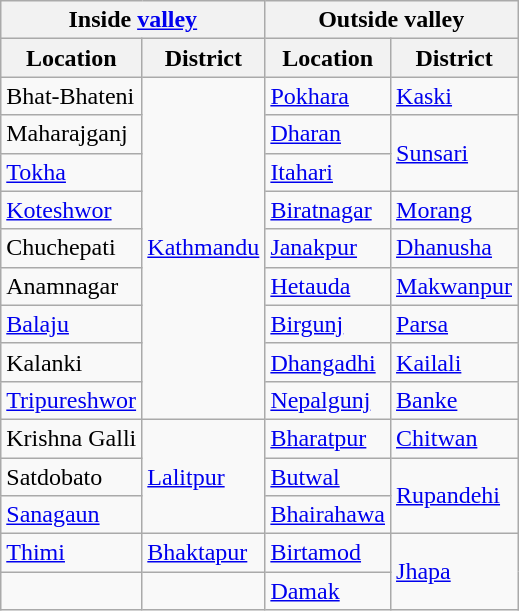<table class="wikitable">
<tr>
<th colspan="2">Inside <a href='#'>valley</a></th>
<th colspan="2">Outside valley</th>
</tr>
<tr>
<th>Location</th>
<th>District</th>
<th>Location</th>
<th>District</th>
</tr>
<tr>
<td>Bhat-Bhateni</td>
<td rowspan="9"><a href='#'>Kathmandu</a></td>
<td><a href='#'>Pokhara</a></td>
<td><a href='#'>Kaski</a></td>
</tr>
<tr>
<td>Maharajganj</td>
<td><a href='#'>Dharan</a></td>
<td rowspan="2"><a href='#'>Sunsari</a></td>
</tr>
<tr>
<td><a href='#'>Tokha</a></td>
<td><a href='#'>Itahari</a></td>
</tr>
<tr>
<td><a href='#'>Koteshwor</a></td>
<td><a href='#'>Biratnagar</a></td>
<td><a href='#'>Morang</a></td>
</tr>
<tr>
<td>Chuchepati</td>
<td><a href='#'>Janakpur</a></td>
<td><a href='#'>Dhanusha</a></td>
</tr>
<tr>
<td>Anamnagar</td>
<td><a href='#'>Hetauda</a></td>
<td><a href='#'>Makwanpur</a></td>
</tr>
<tr>
<td><a href='#'>Balaju</a></td>
<td><a href='#'>Birgunj</a></td>
<td><a href='#'>Parsa</a></td>
</tr>
<tr>
<td>Kalanki</td>
<td><a href='#'>Dhangadhi</a></td>
<td><a href='#'>Kailali</a></td>
</tr>
<tr>
<td><a href='#'>Tripureshwor</a></td>
<td><a href='#'>Nepalgunj</a></td>
<td><a href='#'>Banke</a></td>
</tr>
<tr>
<td>Krishna Galli</td>
<td rowspan="3"><a href='#'>Lalitpur</a></td>
<td><a href='#'>Bharatpur</a></td>
<td><a href='#'>Chitwan</a></td>
</tr>
<tr>
<td>Satdobato</td>
<td><a href='#'>Butwal</a></td>
<td rowspan="2"><a href='#'>Rupandehi</a></td>
</tr>
<tr>
<td><a href='#'>Sanagaun</a></td>
<td><a href='#'>Bhairahawa</a></td>
</tr>
<tr>
<td><a href='#'>Thimi</a></td>
<td><a href='#'>Bhaktapur</a></td>
<td><a href='#'>Birtamod</a></td>
<td rowspan="2"><a href='#'>Jhapa</a></td>
</tr>
<tr>
<td></td>
<td></td>
<td><a href='#'>Damak</a></td>
</tr>
</table>
